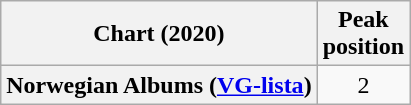<table class="wikitable plainrowheaders" style="text-align:center">
<tr>
<th scope="col">Chart (2020)</th>
<th scope="col">Peak<br>position</th>
</tr>
<tr>
<th scope="row">Norwegian Albums (<a href='#'>VG-lista</a>)</th>
<td>2</td>
</tr>
</table>
